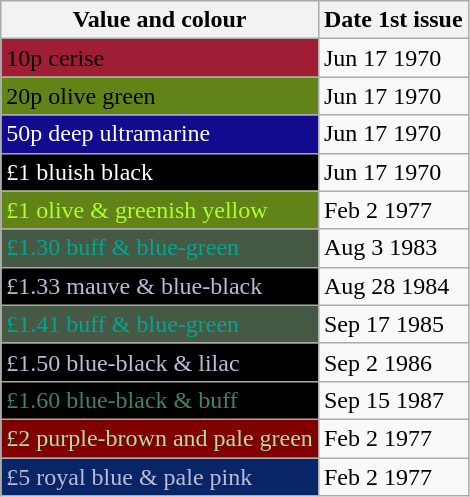<table class="wikitable">
<tr>
<th>Value and colour</th>
<th>Date 1st issue</th>
</tr>
<tr>
<td bgcolor="#9F1D35">10p cerise</td>
<td>Jun 17 1970</td>
</tr>
<tr>
<td bgcolor="#628318">20p olive green</td>
<td>Jun 17 1970</td>
</tr>
<tr>
<td style="color:#ffffff" bgcolor="#120A8F">50p deep ultramarine</td>
<td>Jun 17 1970</td>
</tr>
<tr>
<td style="color:#ffffff" bgcolor="#000000">£1 bluish black</td>
<td>Jun 17 1970</td>
</tr>
<tr>
<td style="color:#ADFF2F" bgcolor="#628318">£1 olive & greenish yellow</td>
<td>Feb 2 1977</td>
</tr>
<tr>
<td style="color:#00A693" bgcolor="#465945">£1.30 buff & blue-green</td>
<td>Aug 3 1983</td>
</tr>
<tr>
<td style="color:#BDBBD7" bgcolor="#000000">£1.33 mauve & blue-black</td>
<td>Aug 28 1984</td>
</tr>
<tr>
<td style="color:#00A693" bgcolor="#465945">£1.41 buff & blue-green</td>
<td>Sep 17 1985</td>
</tr>
<tr>
<td style="color:#BDBBD7" bgcolor="#000000">£1.50 blue-black & lilac</td>
<td>Sep 2 1986</td>
</tr>
<tr>
<td style="color:#40826D" bgcolor="#000000">£1.60 blue-black & buff</td>
<td>Sep 15 1987</td>
</tr>
<tr>
<td style="color:#ADDFAD" bgcolor="#800000">£2 purple-brown and pale green</td>
<td>Feb 2 1977</td>
</tr>
<tr>
<td style="color:#BDBBD7" bgcolor="#082567">£5 royal blue & pale pink</td>
<td>Feb 2 1977</td>
</tr>
</table>
